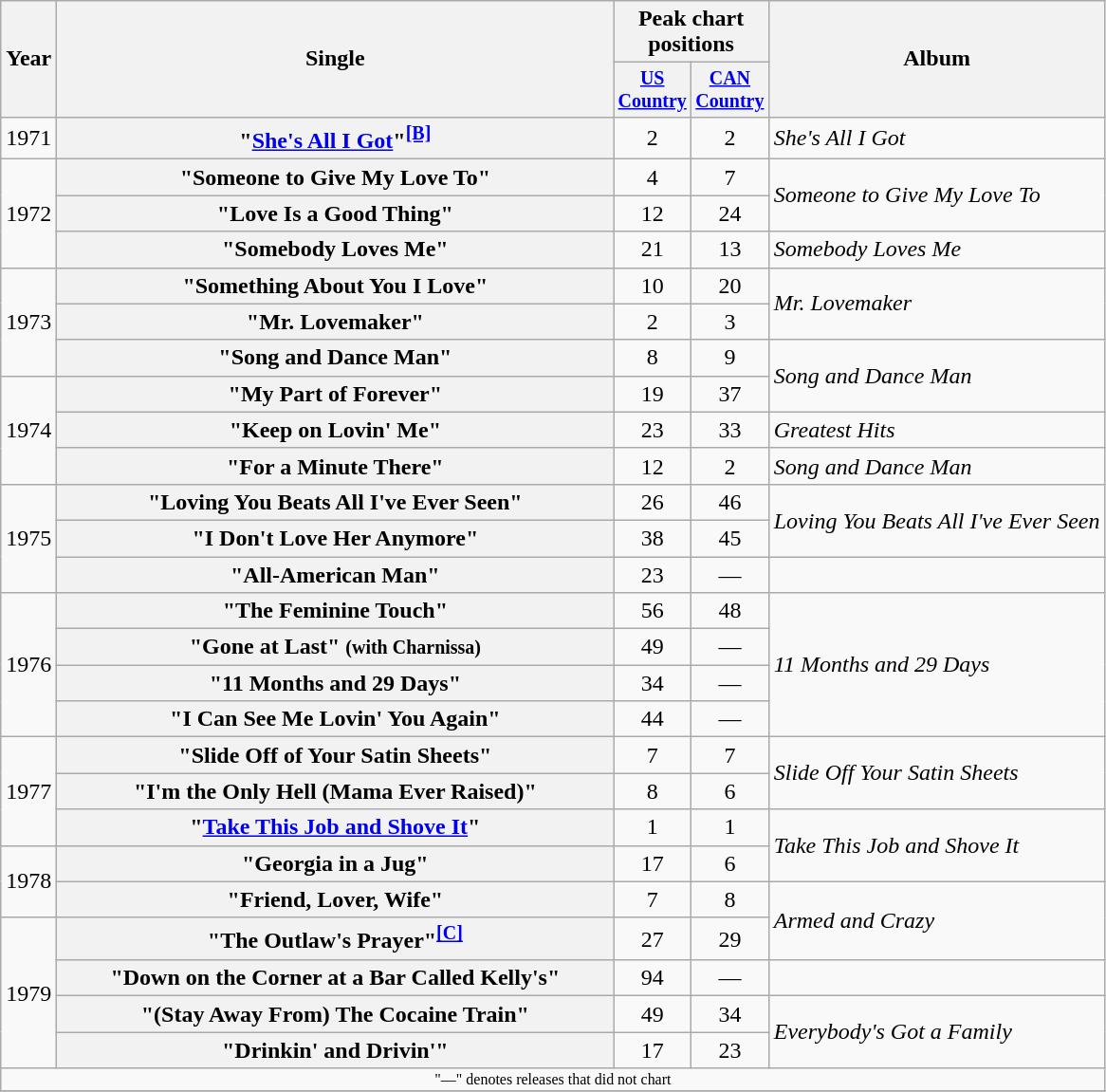<table class="wikitable plainrowheaders" style="text-align:center;">
<tr>
<th rowspan="2">Year</th>
<th rowspan="2" style="width:24em;">Single</th>
<th colspan="2">Peak chart<br>positions</th>
<th rowspan="2">Album</th>
</tr>
<tr style="font-size:smaller;">
<th style="width:45px;"><a href='#'>US Country</a></th>
<th style="width:45px;"><a href='#'>CAN Country</a></th>
</tr>
<tr>
<td>1971</td>
<th scope="row">"<a href='#'>She's All I Got</a>"<sup><a href='#'><strong>[B]</strong></a></sup></th>
<td>2</td>
<td>2</td>
<td align="left"><em>She's All I Got</em></td>
</tr>
<tr>
<td rowspan="3">1972</td>
<th scope="row">"Someone to Give My Love To"</th>
<td>4</td>
<td>7</td>
<td align="left" rowspan="2"><em>Someone to Give My Love To</em></td>
</tr>
<tr>
<th scope="row">"Love Is a Good Thing"</th>
<td>12</td>
<td>24</td>
</tr>
<tr>
<th scope="row">"Somebody Loves Me"</th>
<td>21</td>
<td>13</td>
<td align="left"><em>Somebody Loves Me</em></td>
</tr>
<tr>
<td rowspan="3">1973</td>
<th scope="row">"Something About You I Love"</th>
<td>10</td>
<td>20</td>
<td align="left" rowspan="2"><em>Mr. Lovemaker</em></td>
</tr>
<tr>
<th scope="row">"Mr. Lovemaker"</th>
<td>2</td>
<td>3</td>
</tr>
<tr>
<th scope="row">"Song and Dance Man"</th>
<td>8</td>
<td>9</td>
<td align="left" rowspan="2"><em>Song and Dance Man</em></td>
</tr>
<tr>
<td rowspan="3">1974</td>
<th scope="row">"My Part of Forever"</th>
<td>19</td>
<td>37</td>
</tr>
<tr>
<th scope="row">"Keep on Lovin' Me"</th>
<td>23</td>
<td>33</td>
<td align="left"><em>Greatest Hits</em></td>
</tr>
<tr>
<th scope="row">"For a Minute There"</th>
<td>12</td>
<td>2</td>
<td align="left"><em>Song and Dance Man</em></td>
</tr>
<tr>
<td rowspan="3">1975</td>
<th scope="row">"Loving You Beats All I've Ever Seen"</th>
<td>26</td>
<td>46</td>
<td align="left" rowspan="2"><em>Loving You Beats All I've Ever Seen</em></td>
</tr>
<tr>
<th scope="row">"I Don't Love Her Anymore"</th>
<td>38</td>
<td>45</td>
</tr>
<tr>
<th scope="row">"All-American Man"</th>
<td>23</td>
<td>—</td>
<td></td>
</tr>
<tr>
<td rowspan="4">1976</td>
<th scope="row">"The Feminine Touch"</th>
<td>56</td>
<td>48</td>
<td align="left" rowspan="4"><em>11 Months and 29 Days</em></td>
</tr>
<tr>
<th scope="row">"Gone at Last" <small>(with Charnissa)</small></th>
<td>49</td>
<td>—</td>
</tr>
<tr>
<th scope="row">"11 Months and 29 Days"</th>
<td>34</td>
<td>—</td>
</tr>
<tr>
<th scope="row">"I Can See Me Lovin' You Again"</th>
<td>44</td>
<td>—</td>
</tr>
<tr>
<td rowspan="3">1977</td>
<th scope="row">"Slide Off of Your Satin Sheets"</th>
<td>7</td>
<td>7</td>
<td align="left" rowspan="2"><em>Slide Off Your Satin Sheets</em></td>
</tr>
<tr>
<th scope="row">"I'm the Only Hell (Mama Ever Raised)"</th>
<td>8</td>
<td>6</td>
</tr>
<tr>
<th scope="row">"<a href='#'>Take This Job and Shove It</a>"</th>
<td>1</td>
<td>1</td>
<td align="left" rowspan="2"><em>Take This Job and Shove It</em></td>
</tr>
<tr>
<td rowspan="2">1978</td>
<th scope="row">"Georgia in a Jug"</th>
<td>17</td>
<td>6</td>
</tr>
<tr>
<th scope="row">"Friend, Lover, Wife"</th>
<td>7</td>
<td>8</td>
<td align="left" rowspan="2"><em>Armed and Crazy</em></td>
</tr>
<tr>
<td rowspan="4">1979</td>
<th scope="row">"The Outlaw's Prayer"<sup><a href='#'><strong>[C]</strong></a></sup></th>
<td>27</td>
<td>29</td>
</tr>
<tr>
<th scope="row">"Down on the Corner at a Bar Called Kelly's"</th>
<td>94</td>
<td>—</td>
<td></td>
</tr>
<tr>
<th scope="row">"(Stay Away From) The Cocaine Train"</th>
<td>49</td>
<td>34</td>
<td align="left" rowspan="2"><em>Everybody's Got a Family</em></td>
</tr>
<tr>
<th scope="row">"Drinkin' and Drivin'"</th>
<td>17</td>
<td>23</td>
</tr>
<tr>
<td colspan="5" style="font-size:8pt">"—" denotes releases that did not chart</td>
</tr>
<tr>
</tr>
</table>
